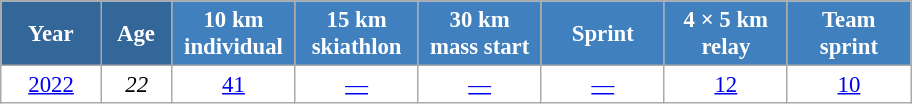<table class="wikitable" style="font-size:95%; text-align:center; border:grey solid 1px; border-collapse:collapse; background:#ffffff;">
<tr>
<th style="background-color:#369; color:white; width:60px;"> Year </th>
<th style="background-color:#369; color:white; width:40px;"> Age </th>
<th style="background-color:#4180be; color:white; width:75px;"> 10 km <br> individual </th>
<th style="background-color:#4180be; color:white; width:75px;"> 15 km <br> skiathlon </th>
<th style="background-color:#4180be; color:white; width:75px;"> 30 km <br> mass start </th>
<th style="background-color:#4180be; color:white; width:75px;"> Sprint </th>
<th style="background-color:#4180be; color:white; width:75px;"> 4 × 5 km <br> relay </th>
<th style="background-color:#4180be; color:white; width:75px;"> Team <br> sprint </th>
</tr>
<tr>
<td><a href='#'>2022</a></td>
<td><em>22</em></td>
<td><a href='#'>41</a></td>
<td><a href='#'>—</a></td>
<td><a href='#'>—</a></td>
<td><a href='#'>—</a></td>
<td><a href='#'>12</a></td>
<td><a href='#'>10</a></td>
</tr>
</table>
